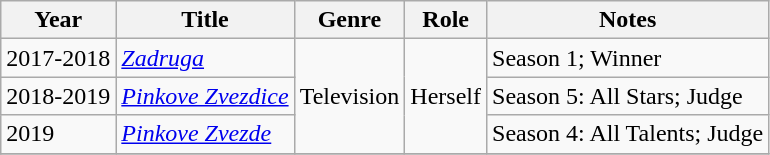<table class="wikitable">
<tr>
<th>Year</th>
<th>Title</th>
<th>Genre</th>
<th>Role</th>
<th>Notes</th>
</tr>
<tr>
<td>2017-2018</td>
<td><em><a href='#'>Zadruga</a></em></td>
<td rowspan="3">Television</td>
<td rowspan="3">Herself</td>
<td>Season 1; Winner</td>
</tr>
<tr>
<td>2018-2019</td>
<td><em><a href='#'>Pinkove Zvezdice</a></em></td>
<td>Season 5: All Stars; Judge</td>
</tr>
<tr>
<td>2019</td>
<td><em><a href='#'>Pinkove Zvezde</a></em></td>
<td>Season 4: All Talents; Judge</td>
</tr>
<tr>
</tr>
</table>
